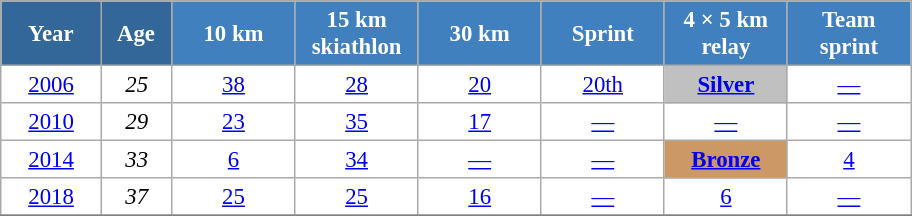<table class="wikitable" style="font-size:95%; text-align:center; border:grey solid 1px; border-collapse:collapse; background:#ffffff;">
<tr>
<th style="background-color:#369; color:white; width:60px;"> Year </th>
<th style="background-color:#369; color:white; width:40px;"> Age </th>
<th style="background-color:#4180be; color:white; width:75px;"> 10 km </th>
<th style="background-color:#4180be; color:white; width:75px;"> 15 km <br> skiathlon </th>
<th style="background-color:#4180be; color:white; width:75px;"> 30 km </th>
<th style="background-color:#4180be; color:white; width:75px;"> Sprint </th>
<th style="background-color:#4180be; color:white; width:75px;"> 4 × 5 km <br> relay </th>
<th style="background-color:#4180be; color:white; width:75px;"> Team <br> sprint </th>
</tr>
<tr>
<td><a href='#'>2006</a></td>
<td><em>25</em></td>
<td><a href='#'>38</a></td>
<td><a href='#'>28</a></td>
<td><a href='#'>20</a></td>
<td><a href='#'>20th</a></td>
<td style="background:silver;"><a href='#'><strong>Silver</strong></a></td>
<td><a href='#'>—</a></td>
</tr>
<tr>
<td><a href='#'>2010</a></td>
<td><em>29</em></td>
<td><a href='#'>23</a></td>
<td><a href='#'>35</a></td>
<td><a href='#'>17</a></td>
<td><a href='#'>—</a></td>
<td><a href='#'>—</a></td>
<td><a href='#'>—</a></td>
</tr>
<tr>
<td><a href='#'>2014</a></td>
<td><em>33</em></td>
<td><a href='#'>6</a></td>
<td><a href='#'>34</a></td>
<td><a href='#'>—</a></td>
<td><a href='#'>—</a></td>
<td bgcolor="cc9966"><a href='#'><strong>Bronze</strong></a></td>
<td><a href='#'>4</a></td>
</tr>
<tr>
<td><a href='#'>2018</a></td>
<td><em>37</em></td>
<td><a href='#'>25</a></td>
<td><a href='#'>25</a></td>
<td><a href='#'>16</a></td>
<td><a href='#'>—</a></td>
<td><a href='#'>6</a></td>
<td><a href='#'>—</a></td>
</tr>
<tr>
</tr>
</table>
